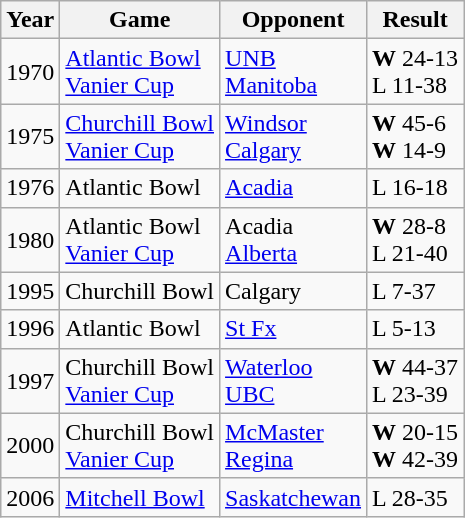<table class="wikitable">
<tr>
<th>Year</th>
<th>Game</th>
<th>Opponent</th>
<th>Result</th>
</tr>
<tr>
<td>1970</td>
<td><a href='#'>Atlantic Bowl</a><br><a href='#'>Vanier Cup</a></td>
<td><a href='#'>UNB</a><br><a href='#'>Manitoba</a></td>
<td><strong>W</strong> 24-13<br>L 11-38</td>
</tr>
<tr>
<td>1975</td>
<td><a href='#'>Churchill Bowl</a><br><a href='#'>Vanier Cup</a></td>
<td><a href='#'>Windsor</a><br><a href='#'>Calgary</a></td>
<td><strong>W</strong> 45-6<br><strong>W</strong> 14-9</td>
</tr>
<tr>
<td>1976</td>
<td>Atlantic Bowl</td>
<td><a href='#'>Acadia</a></td>
<td>L 16-18</td>
</tr>
<tr>
<td>1980</td>
<td>Atlantic Bowl<br><a href='#'>Vanier Cup</a></td>
<td>Acadia<br><a href='#'>Alberta</a></td>
<td><strong>W</strong> 28-8<br>L 21-40</td>
</tr>
<tr>
<td>1995</td>
<td>Churchill Bowl</td>
<td>Calgary</td>
<td>L 7-37</td>
</tr>
<tr>
<td>1996</td>
<td>Atlantic Bowl</td>
<td><a href='#'>St Fx</a></td>
<td>L 5-13</td>
</tr>
<tr>
<td>1997</td>
<td>Churchill Bowl<br><a href='#'>Vanier Cup</a></td>
<td><a href='#'>Waterloo</a><br><a href='#'>UBC</a></td>
<td><strong>W</strong> 44-37<br>L 23-39</td>
</tr>
<tr>
<td>2000</td>
<td>Churchill Bowl<br><a href='#'>Vanier Cup</a></td>
<td><a href='#'>McMaster</a><br><a href='#'>Regina</a></td>
<td><strong>W</strong> 20-15<br><strong>W</strong> 42-39</td>
</tr>
<tr>
<td>2006</td>
<td><a href='#'>Mitchell Bowl</a></td>
<td><a href='#'>Saskatchewan</a></td>
<td>L 28-35</td>
</tr>
</table>
